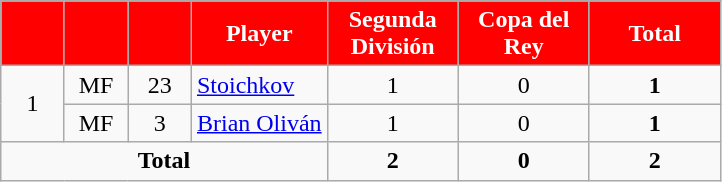<table class="wikitable sortable" style="text-align:center">
<tr>
<th style="background:#FF0000; color:white; width:35px;"></th>
<th style="background:#FF0000; color:white; width:35px;"></th>
<th style="background:#FF0000; color:white; width:35px;"></th>
<th style="background:#FF0000; color:white;">Player</th>
<th style="background:#FF0000; color:white; width:80px;">Segunda División</th>
<th style="background:#FF0000; color:white; width:80px;">Copa del Rey</th>
<th style="background:#FF0000; color:white; width:80px;"><strong>Total</strong></th>
</tr>
<tr>
<td rowspan=2>1</td>
<td>MF</td>
<td>23</td>
<td align="left"> <a href='#'>Stoichkov</a></td>
<td>1</td>
<td>0</td>
<td><strong>1</strong></td>
</tr>
<tr>
<td>MF</td>
<td>3</td>
<td align="left"> <a href='#'>Brian Oliván</a></td>
<td>1</td>
<td>0</td>
<td><strong>1</strong></td>
</tr>
<tr class="sortbottom">
<td colspan="4"><strong>Total</strong></td>
<td><strong>2</strong></td>
<td><strong>0</strong></td>
<td><strong>2</strong></td>
</tr>
</table>
